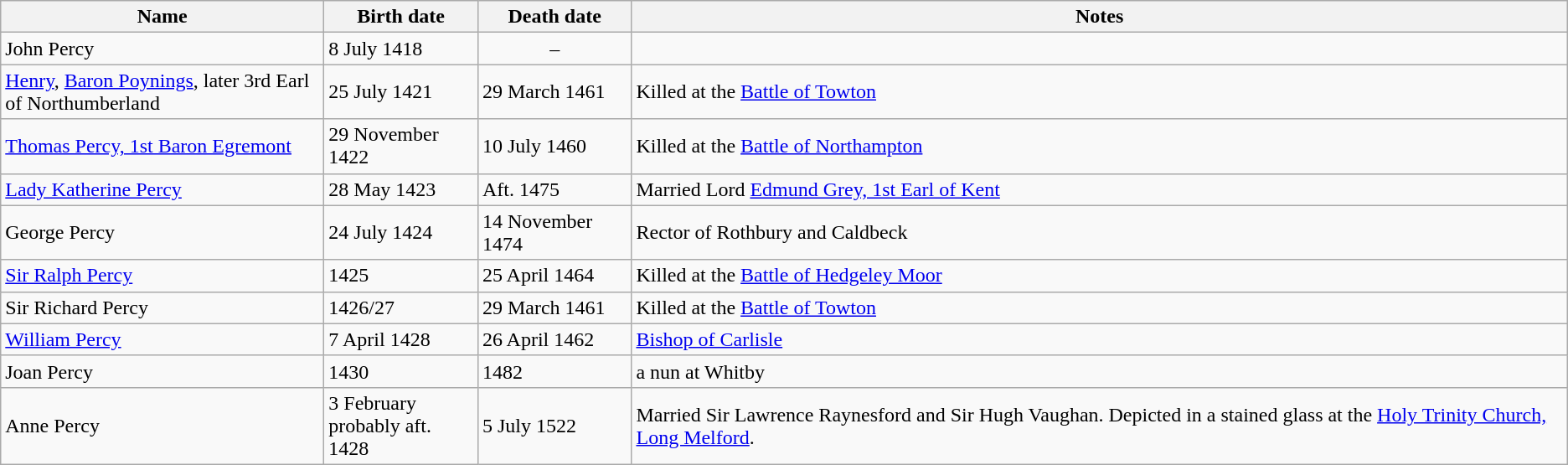<table class="wikitable">
<tr>
<th width="250">Name</th>
<th width="115">Birth date</th>
<th width="115">Death date</th>
<th>Notes</th>
</tr>
<tr>
<td>John Percy</td>
<td>8 July 1418</td>
<td align=center>–</td>
<td></td>
</tr>
<tr>
<td><a href='#'>Henry</a>, <a href='#'>Baron Poynings</a>, later 3rd Earl of Northumberland</td>
<td>25 July 1421</td>
<td>29 March 1461</td>
<td>Killed at the <a href='#'>Battle of Towton</a></td>
</tr>
<tr>
<td><a href='#'>Thomas Percy, 1st Baron Egremont</a></td>
<td>29 November 1422</td>
<td>10 July 1460</td>
<td>Killed at the <a href='#'>Battle of Northampton</a></td>
</tr>
<tr>
<td><a href='#'>Lady Katherine Percy</a></td>
<td>28 May 1423</td>
<td>Aft. 1475</td>
<td>Married Lord <a href='#'>Edmund Grey, 1st Earl of Kent</a></td>
</tr>
<tr>
<td>George Percy</td>
<td>24 July 1424</td>
<td>14 November 1474</td>
<td>Rector of Rothbury and Caldbeck</td>
</tr>
<tr>
<td><a href='#'>Sir Ralph Percy</a></td>
<td>1425</td>
<td>25 April 1464</td>
<td>Killed at the <a href='#'>Battle of Hedgeley Moor</a></td>
</tr>
<tr>
<td>Sir Richard Percy</td>
<td>1426/27</td>
<td>29 March 1461</td>
<td>Killed at the <a href='#'>Battle of Towton</a></td>
</tr>
<tr>
<td><a href='#'>William Percy</a></td>
<td>7 April 1428</td>
<td>26 April 1462</td>
<td><a href='#'>Bishop of Carlisle</a></td>
</tr>
<tr>
<td>Joan Percy</td>
<td>1430</td>
<td>1482</td>
<td>a nun at Whitby</td>
</tr>
<tr>
<td>Anne Percy</td>
<td>3 February<br>probably aft. 1428</td>
<td>5 July 1522</td>
<td>Married Sir Lawrence Raynesford and Sir Hugh Vaughan. Depicted in a stained glass at the <a href='#'>Holy Trinity Church, Long Melford</a>.</td>
</tr>
</table>
